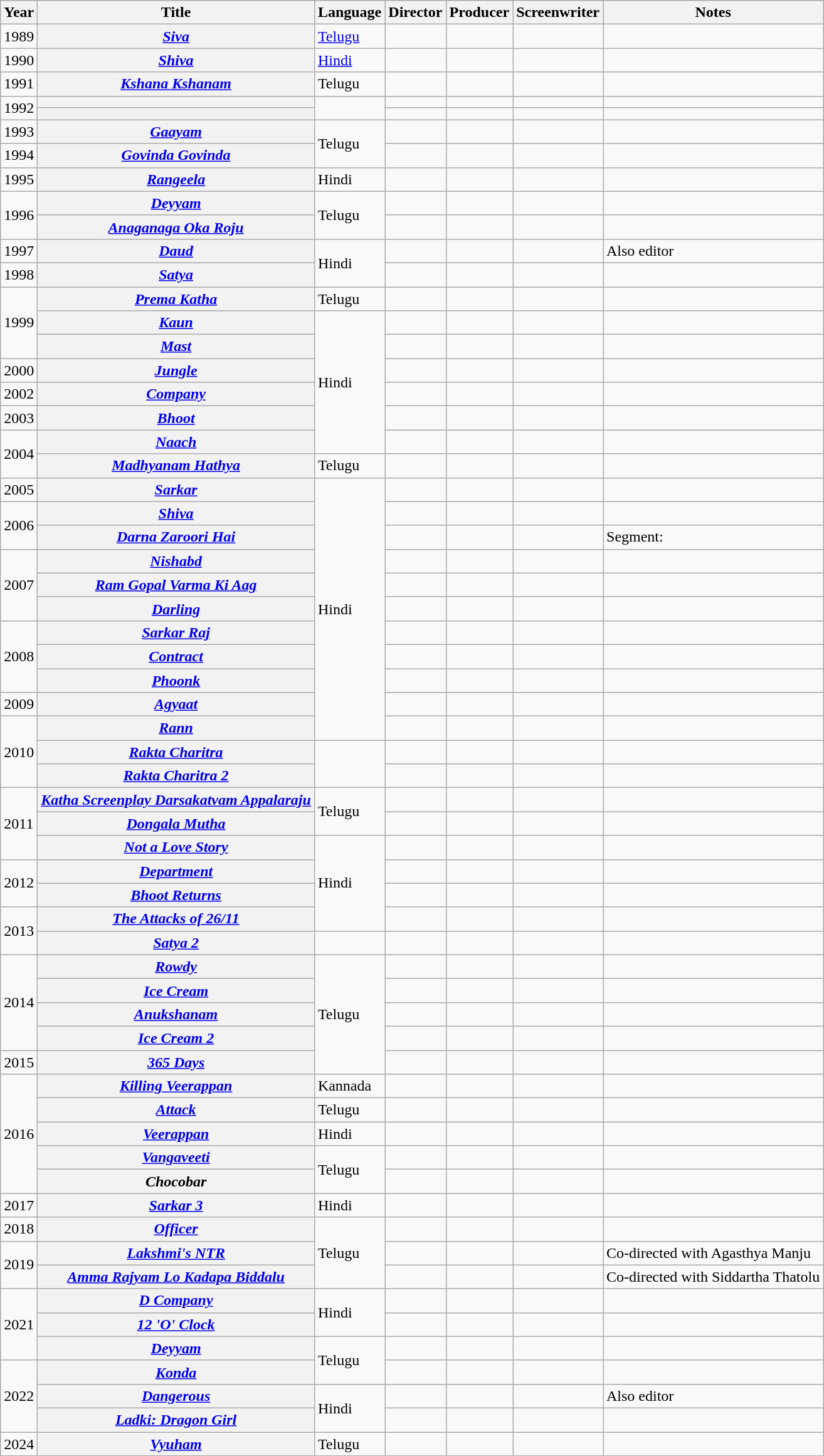<table class="wikitable plainrowheaders">
<tr>
<th scope="col">Year</th>
<th scope="col">Title</th>
<th scope="col">Language</th>
<th scope="col">Director</th>
<th scope="col">Producer</th>
<th scope="col">Screenwriter</th>
<th scope="col" class="unsortable">Notes</th>
</tr>
<tr>
<td>1989</td>
<th scope=row><em><a href='#'>Siva</a></em></th>
<td><a href='#'>Telugu</a></td>
<td></td>
<td></td>
<td></td>
<td></td>
</tr>
<tr>
<td>1990</td>
<th scope=row><em><a href='#'>Shiva</a></em></th>
<td><a href='#'>Hindi</a></td>
<td></td>
<td></td>
<td></td>
<td></td>
</tr>
<tr>
<td>1991</td>
<th scope=row><em><a href='#'>Kshana Kshanam</a></em></th>
<td>Telugu</td>
<td></td>
<td></td>
<td></td>
<td></td>
</tr>
<tr>
<td rowspan="2">1992</td>
<th scope=row></th>
<td rowspan=2></td>
<td></td>
<td></td>
<td></td>
<td></td>
</tr>
<tr>
<th scope=row></th>
<td></td>
<td></td>
<td></td>
<td></td>
</tr>
<tr>
<td>1993</td>
<th scope=row><em><a href='#'>Gaayam</a></em></th>
<td rowspan=2>Telugu</td>
<td></td>
<td></td>
<td></td>
<td></td>
</tr>
<tr>
<td>1994</td>
<th scope=row><em><a href='#'>Govinda Govinda</a></em></th>
<td></td>
<td></td>
<td></td>
<td></td>
</tr>
<tr>
<td>1995</td>
<th scope=row><em><a href='#'>Rangeela</a></em></th>
<td>Hindi</td>
<td></td>
<td></td>
<td></td>
<td></td>
</tr>
<tr>
<td rowspan="2">1996</td>
<th scope=row><em><a href='#'>Deyyam</a></em></th>
<td rowspan=2>Telugu</td>
<td></td>
<td></td>
<td></td>
<td></td>
</tr>
<tr>
<th scope=row><em><a href='#'>Anaganaga Oka Roju</a></em></th>
<td></td>
<td></td>
<td></td>
<td></td>
</tr>
<tr>
<td>1997</td>
<th scope=row><em><a href='#'>Daud</a></em></th>
<td rowspan=2>Hindi</td>
<td></td>
<td></td>
<td></td>
<td>Also editor</td>
</tr>
<tr>
<td>1998</td>
<th scope=row><em><a href='#'>Satya</a></em></th>
<td></td>
<td></td>
<td></td>
<td></td>
</tr>
<tr>
<td rowspan="3">1999</td>
<th scope=row><em><a href='#'>Prema Katha</a></em></th>
<td>Telugu</td>
<td></td>
<td></td>
<td></td>
<td></td>
</tr>
<tr>
<th scope=row><em><a href='#'>Kaun</a></em></th>
<td rowspan="6">Hindi</td>
<td></td>
<td></td>
<td></td>
<td></td>
</tr>
<tr>
<th scope=row><em><a href='#'>Mast</a></em></th>
<td></td>
<td></td>
<td></td>
<td></td>
</tr>
<tr>
<td>2000</td>
<th scope=row><em><a href='#'>Jungle</a></em></th>
<td></td>
<td></td>
<td></td>
<td></td>
</tr>
<tr>
<td>2002</td>
<th scope=row><em><a href='#'>Company</a></em></th>
<td></td>
<td></td>
<td></td>
<td></td>
</tr>
<tr>
<td>2003</td>
<th scope=row><em><a href='#'>Bhoot</a></em></th>
<td></td>
<td></td>
<td></td>
<td></td>
</tr>
<tr>
<td rowspan=2>2004</td>
<th scope=row><em><a href='#'>Naach</a></em></th>
<td></td>
<td></td>
<td></td>
<td></td>
</tr>
<tr>
<th scope=row><em><a href='#'>Madhyanam Hathya</a></em></th>
<td>Telugu</td>
<td></td>
<td></td>
<td></td>
<td></td>
</tr>
<tr>
<td>2005</td>
<th scope=row><em><a href='#'>Sarkar</a></em></th>
<td rowspan=11>Hindi</td>
<td></td>
<td></td>
<td></td>
<td></td>
</tr>
<tr>
<td rowspan=2>2006</td>
<th scope=row><em><a href='#'>Shiva</a></em></th>
<td></td>
<td></td>
<td></td>
<td></td>
</tr>
<tr>
<th scope=row><em><a href='#'>Darna Zaroori Hai</a></em></th>
<td></td>
<td></td>
<td></td>
<td>Segment: </td>
</tr>
<tr>
<td rowspan="3">2007</td>
<th scope=row><em><a href='#'>Nishabd</a></em></th>
<td></td>
<td></td>
<td></td>
<td></td>
</tr>
<tr>
<th scope=row><em><a href='#'>Ram Gopal Varma Ki Aag</a></em></th>
<td></td>
<td></td>
<td></td>
<td></td>
</tr>
<tr>
<th scope=row><em><a href='#'>Darling</a></em></th>
<td></td>
<td></td>
<td></td>
<td></td>
</tr>
<tr>
<td rowspan="3">2008</td>
<th scope=row><em><a href='#'>Sarkar Raj</a></em></th>
<td></td>
<td></td>
<td></td>
<td></td>
</tr>
<tr>
<th scope=row><em><a href='#'>Contract</a></em></th>
<td></td>
<td></td>
<td></td>
<td></td>
</tr>
<tr>
<th scope=row><em><a href='#'>Phoonk</a></em></th>
<td></td>
<td></td>
<td></td>
<td></td>
</tr>
<tr>
<td>2009</td>
<th scope=row><em><a href='#'>Agyaat</a></em></th>
<td></td>
<td></td>
<td></td>
<td></td>
</tr>
<tr>
<td rowspan="3">2010</td>
<th scope=row><em><a href='#'>Rann</a></em></th>
<td></td>
<td></td>
<td></td>
<td></td>
</tr>
<tr>
<th scope=row><em><a href='#'>Rakta Charitra</a></em></th>
<td rowspan="2"></td>
<td></td>
<td></td>
<td></td>
<td></td>
</tr>
<tr>
<th scope=row><em><a href='#'>Rakta Charitra 2</a></em></th>
<td></td>
<td></td>
<td></td>
<td></td>
</tr>
<tr>
<td rowspan="3">2011</td>
<th scope=row><em><a href='#'>Katha Screenplay Darsakatvam Appalaraju</a></em></th>
<td rowspan=2>Telugu</td>
<td></td>
<td></td>
<td></td>
<td></td>
</tr>
<tr>
<th scope=row><em><a href='#'>Dongala Mutha</a></em></th>
<td></td>
<td></td>
<td></td>
<td></td>
</tr>
<tr>
<th scope=row><em><a href='#'>Not a Love Story</a></em></th>
<td rowspan="4">Hindi</td>
<td></td>
<td></td>
<td></td>
<td></td>
</tr>
<tr>
<td rowspan="2">2012</td>
<th scope=row><em><a href='#'>Department</a></em></th>
<td></td>
<td></td>
<td></td>
<td></td>
</tr>
<tr>
<th scope=row><em><a href='#'>Bhoot Returns</a></em></th>
<td></td>
<td></td>
<td></td>
<td></td>
</tr>
<tr>
<td rowspan="2">2013</td>
<th scope=row><em><a href='#'>The Attacks of 26/11</a></em></th>
<td></td>
<td></td>
<td></td>
<td></td>
</tr>
<tr>
<th scope=row><em><a href='#'>Satya 2</a></em></th>
<td></td>
<td></td>
<td></td>
<td></td>
<td></td>
</tr>
<tr>
<td rowspan="4">2014</td>
<th scope=row><em><a href='#'>Rowdy</a></em></th>
<td rowspan="5">Telugu</td>
<td></td>
<td></td>
<td></td>
<td></td>
</tr>
<tr>
<th scope=row><em><a href='#'>Ice Cream</a></em></th>
<td></td>
<td></td>
<td></td>
<td></td>
</tr>
<tr>
<th scope=row><em><a href='#'>Anukshanam</a></em></th>
<td></td>
<td></td>
<td></td>
<td></td>
</tr>
<tr>
<th scope=row><em><a href='#'>Ice Cream 2</a></em></th>
<td></td>
<td></td>
<td></td>
<td></td>
</tr>
<tr>
<td>2015</td>
<th scope=row><em><a href='#'>365 Days</a> </em></th>
<td></td>
<td></td>
<td></td>
<td></td>
</tr>
<tr>
<td rowspan="5">2016</td>
<th scope=row><em><a href='#'>Killing Veerappan</a></em></th>
<td>Kannada</td>
<td></td>
<td></td>
<td></td>
<td></td>
</tr>
<tr>
<th scope=row><em><a href='#'>Attack</a></em></th>
<td>Telugu</td>
<td></td>
<td></td>
<td></td>
<td></td>
</tr>
<tr>
<th scope=row><em><a href='#'>Veerappan</a></em></th>
<td>Hindi</td>
<td></td>
<td></td>
<td></td>
<td></td>
</tr>
<tr>
<th scope=row><em><a href='#'>Vangaveeti</a></em></th>
<td rowspan=2>Telugu</td>
<td></td>
<td></td>
<td></td>
<td></td>
</tr>
<tr>
<th scope=row><em>Chocobar</em></th>
<td></td>
<td></td>
<td></td>
<td></td>
</tr>
<tr>
<td>2017</td>
<th scope=row><em><a href='#'>Sarkar 3</a></em></th>
<td>Hindi</td>
<td></td>
<td></td>
<td></td>
<td></td>
</tr>
<tr>
<td>2018</td>
<th scope=row><em><a href='#'>Officer</a></em></th>
<td rowspan="3">Telugu</td>
<td></td>
<td></td>
<td></td>
<td></td>
</tr>
<tr>
<td rowspan="2">2019</td>
<th scope=row><em><a href='#'>Lakshmi's NTR</a></em></th>
<td></td>
<td></td>
<td></td>
<td>Co-directed with Agasthya Manju</td>
</tr>
<tr>
<th scope=row><em><a href='#'>Amma Rajyam Lo Kadapa Biddalu</a></em></th>
<td></td>
<td></td>
<td></td>
<td>Co-directed with Siddartha Thatolu</td>
</tr>
<tr>
<td rowspan="3">2021</td>
<th scope=row><em><a href='#'>D Company</a></em></th>
<td rowspan="2">Hindi</td>
<td></td>
<td></td>
<td></td>
<td></td>
</tr>
<tr>
<th scope=row><em><a href='#'>12 'O' Clock</a></em></th>
<td></td>
<td></td>
<td></td>
<td></td>
</tr>
<tr>
<th scope=row><em><a href='#'>Deyyam</a></em></th>
<td rowspan="2">Telugu</td>
<td></td>
<td></td>
<td></td>
<td></td>
</tr>
<tr>
<td rowspan="3">2022</td>
<th scope=row><em><a href='#'>Konda</a></em></th>
<td></td>
<td></td>
<td></td>
<td></td>
</tr>
<tr>
<th scope=row><em><a href='#'>Dangerous</a></em></th>
<td rowspan="2">Hindi</td>
<td></td>
<td></td>
<td></td>
<td>Also editor</td>
</tr>
<tr>
<th scope=row><em><a href='#'>Ladki: Dragon Girl</a></em></th>
<td></td>
<td></td>
<td></td>
<td></td>
</tr>
<tr>
<td rowspan="2">2024</td>
<th scope=row><em><a href='#'>Vyuham</a></em></th>
<td rowspan="2">Telugu</td>
<td></td>
<td></td>
<td></td>
<td></td>
</tr>
<tr>
</tr>
</table>
